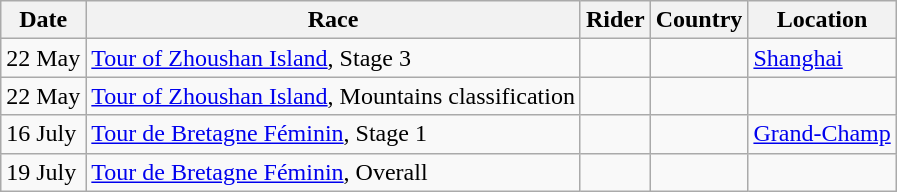<table class="wikitable sortable">
<tr>
<th>Date</th>
<th>Race</th>
<th>Rider</th>
<th>Country</th>
<th>Location</th>
</tr>
<tr>
<td>22 May</td>
<td><a href='#'>Tour of Zhoushan Island</a>, Stage 3</td>
<td></td>
<td></td>
<td><a href='#'>Shanghai</a></td>
</tr>
<tr>
<td>22 May</td>
<td><a href='#'>Tour of Zhoushan Island</a>, Mountains classification</td>
<td></td>
<td></td>
<td></td>
</tr>
<tr>
<td>16 July</td>
<td><a href='#'>Tour de Bretagne Féminin</a>, Stage 1</td>
<td></td>
<td></td>
<td><a href='#'>Grand-Champ</a></td>
</tr>
<tr>
<td>19 July</td>
<td><a href='#'>Tour de Bretagne Féminin</a>, Overall</td>
<td></td>
<td></td>
<td></td>
</tr>
</table>
